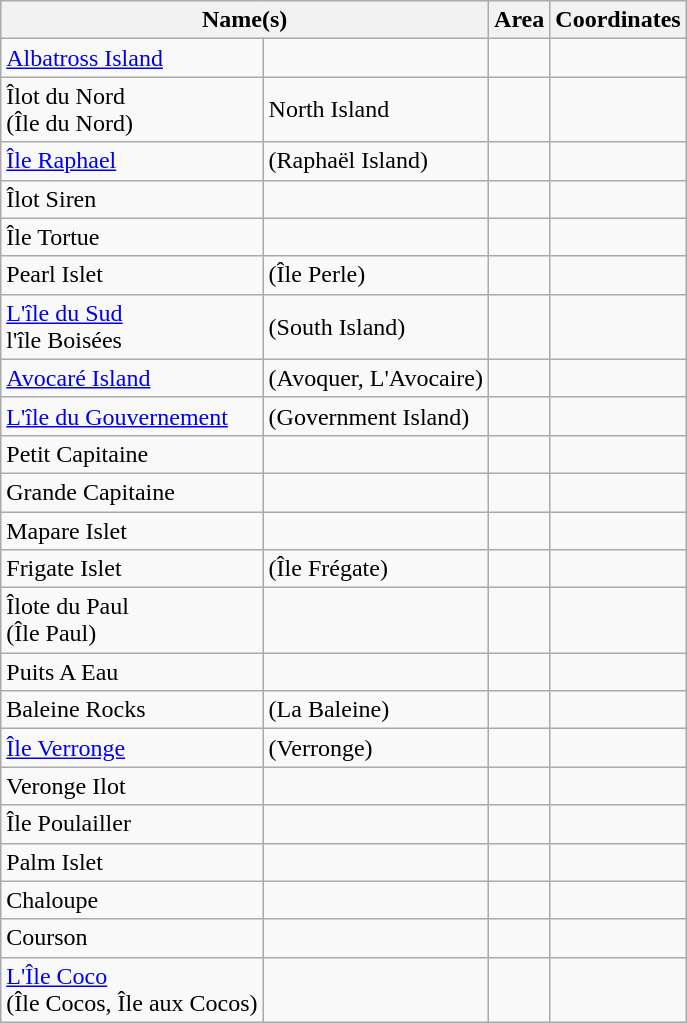<table class="wikitable sortable">
<tr>
<th colspan=2>Name(s)</th>
<th>Area</th>
<th>Coordinates</th>
</tr>
<tr>
<td><a href='#'>Albatross Island</a></td>
<td></td>
<td></td>
<td></td>
</tr>
<tr>
<td>Îlot du Nord<br>(Île du Nord)</td>
<td>North Island</td>
<td></td>
<td></td>
</tr>
<tr>
<td><a href='#'>Île Raphael</a></td>
<td>(Raphaël Island)</td>
<td></td>
<td></td>
</tr>
<tr>
<td>Îlot Siren</td>
<td></td>
<td></td>
<td></td>
</tr>
<tr>
<td>Île Tortue</td>
<td></td>
<td></td>
<td></td>
</tr>
<tr>
<td>Pearl Islet</td>
<td>(Île Perle)</td>
<td></td>
<td></td>
</tr>
<tr>
<td><a href='#'>L'île du Sud</a><br>l'île Boisées</td>
<td>(South Island)</td>
<td></td>
<td></td>
</tr>
<tr>
<td><a href='#'>Avocaré Island</a></td>
<td>(Avoquer, L'Avocaire)</td>
<td></td>
<td></td>
</tr>
<tr>
<td><a href='#'>L'île du Gouvernement</a></td>
<td>(Government Island)</td>
<td></td>
<td></td>
</tr>
<tr>
<td>Petit Capitaine</td>
<td></td>
<td></td>
<td></td>
</tr>
<tr>
<td>Grande Capitaine</td>
<td></td>
<td></td>
<td></td>
</tr>
<tr>
<td>Mapare Islet</td>
<td></td>
<td></td>
<td></td>
</tr>
<tr>
<td>Frigate Islet</td>
<td>(Île Frégate)</td>
<td></td>
<td></td>
</tr>
<tr>
<td>Îlote du Paul<br>(Île Paul)</td>
<td></td>
<td></td>
<td></td>
</tr>
<tr>
<td>Puits A Eau</td>
<td></td>
<td></td>
<td></td>
</tr>
<tr>
<td>Baleine Rocks</td>
<td>(La Baleine)</td>
<td></td>
<td></td>
</tr>
<tr>
<td><a href='#'>Île Verronge</a></td>
<td>(Verronge)</td>
<td></td>
<td></td>
</tr>
<tr>
<td>Veronge Ilot</td>
<td></td>
<td></td>
<td></td>
</tr>
<tr>
<td>Île Poulailler</td>
<td></td>
<td></td>
<td></td>
</tr>
<tr>
<td>Palm Islet</td>
<td></td>
<td></td>
<td></td>
</tr>
<tr>
<td>Chaloupe</td>
<td></td>
<td></td>
<td></td>
</tr>
<tr>
<td>Courson</td>
<td></td>
<td></td>
<td></td>
</tr>
<tr>
<td><a href='#'>L'Île Coco</a><br>(Île Cocos, Île aux Cocos)</td>
<td></td>
<td></td>
<td></td>
</tr>
</table>
